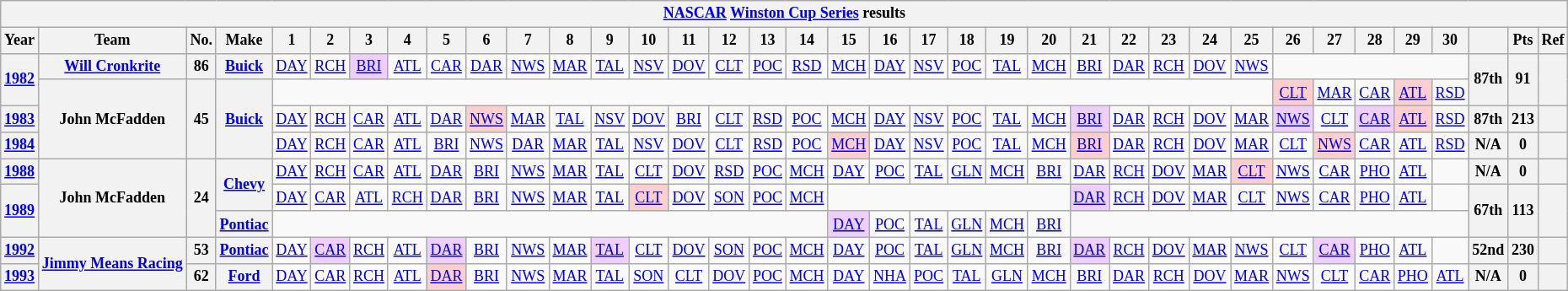<table class="wikitable" style="text-align:center; font-size:75%">
<tr>
<th colspan=45><a href='#'>NASCAR</a> <a href='#'>Winston Cup Series</a> results</th>
</tr>
<tr>
<th>Year</th>
<th>Team</th>
<th>No.</th>
<th>Make</th>
<th>1</th>
<th>2</th>
<th>3</th>
<th>4</th>
<th>5</th>
<th>6</th>
<th>7</th>
<th>8</th>
<th>9</th>
<th>10</th>
<th>11</th>
<th>12</th>
<th>13</th>
<th>14</th>
<th>15</th>
<th>16</th>
<th>17</th>
<th>18</th>
<th>19</th>
<th>20</th>
<th>21</th>
<th>22</th>
<th>23</th>
<th>24</th>
<th>25</th>
<th>26</th>
<th>27</th>
<th>28</th>
<th>29</th>
<th>30</th>
<th></th>
<th>Pts</th>
<th>Ref</th>
</tr>
<tr>
<th rowspan=2><a href='#'>1982</a></th>
<th><a href='#'>Will Cronkrite</a></th>
<th>86</th>
<th><a href='#'>Buick</a></th>
<td><a href='#'>DAY</a></td>
<td><a href='#'>RCH</a></td>
<td style="background:#EFCFFF;"><a href='#'>BRI</a><br></td>
<td><a href='#'>ATL</a></td>
<td><a href='#'>CAR</a></td>
<td><a href='#'>DAR</a></td>
<td><a href='#'>NWS</a></td>
<td><a href='#'>MAR</a></td>
<td><a href='#'>TAL</a></td>
<td><a href='#'>NSV</a></td>
<td><a href='#'>DOV</a></td>
<td><a href='#'>CLT</a></td>
<td><a href='#'>POC</a></td>
<td><a href='#'>RSD</a></td>
<td><a href='#'>MCH</a></td>
<td><a href='#'>DAY</a></td>
<td><a href='#'>NSV</a></td>
<td><a href='#'>POC</a></td>
<td><a href='#'>TAL</a></td>
<td><a href='#'>MCH</a></td>
<td><a href='#'>BRI</a></td>
<td><a href='#'>DAR</a></td>
<td><a href='#'>RCH</a></td>
<td><a href='#'>DOV</a></td>
<td><a href='#'>NWS</a></td>
<td colspan=5></td>
<th rowspan=2>87th</th>
<th rowspan=2>91</th>
<th rowspan=2></th>
</tr>
<tr>
<th rowspan=3>John McFadden</th>
<th rowspan=3>45</th>
<th rowspan=3><a href='#'>Buick</a></th>
<td colspan=25></td>
<td style="background:#FFCFCF;"><a href='#'>CLT</a><br></td>
<td><a href='#'>MAR</a></td>
<td><a href='#'>CAR</a></td>
<td style="background:#FFCFCF;"><a href='#'>ATL</a><br></td>
<td><a href='#'>RSD</a></td>
</tr>
<tr>
<th><a href='#'>1983</a></th>
<td><a href='#'>DAY</a></td>
<td><a href='#'>RCH</a></td>
<td><a href='#'>CAR</a></td>
<td><a href='#'>ATL</a></td>
<td><a href='#'>DAR</a></td>
<td style="background:#FFCFCF;"><a href='#'>NWS</a><br></td>
<td><a href='#'>MAR</a></td>
<td><a href='#'>TAL</a></td>
<td><a href='#'>NSV</a></td>
<td><a href='#'>DOV</a></td>
<td><a href='#'>BRI</a></td>
<td><a href='#'>CLT</a></td>
<td><a href='#'>RSD</a></td>
<td><a href='#'>POC</a></td>
<td><a href='#'>MCH</a></td>
<td><a href='#'>DAY</a></td>
<td><a href='#'>NSV</a></td>
<td><a href='#'>POC</a></td>
<td><a href='#'>TAL</a></td>
<td><a href='#'>MCH</a></td>
<td style="background:#EFCFFF;"><a href='#'>BRI</a><br></td>
<td><a href='#'>DAR</a></td>
<td><a href='#'>RCH</a></td>
<td><a href='#'>DOV</a></td>
<td><a href='#'>MAR</a></td>
<td style="background:#EFCFFF;"><a href='#'>NWS</a><br></td>
<td><a href='#'>CLT</a></td>
<td style="background:#EFCFFF;"><a href='#'>CAR</a><br></td>
<td style="background:#FFCFCF;"><a href='#'>ATL</a><br></td>
<td><a href='#'>RSD</a></td>
<th>87th</th>
<th>213</th>
<th></th>
</tr>
<tr>
<th><a href='#'>1984</a></th>
<td><a href='#'>DAY</a></td>
<td><a href='#'>RCH</a></td>
<td><a href='#'>CAR</a></td>
<td><a href='#'>ATL</a></td>
<td><a href='#'>BRI</a></td>
<td><a href='#'>NWS</a></td>
<td><a href='#'>DAR</a></td>
<td><a href='#'>MAR</a></td>
<td><a href='#'>TAL</a></td>
<td><a href='#'>NSV</a></td>
<td><a href='#'>DOV</a></td>
<td><a href='#'>CLT</a></td>
<td><a href='#'>RSD</a></td>
<td><a href='#'>POC</a></td>
<td style="background:#FFCFCF;"><a href='#'>MCH</a><br></td>
<td><a href='#'>DAY</a></td>
<td><a href='#'>NSV</a></td>
<td><a href='#'>POC</a></td>
<td><a href='#'>TAL</a></td>
<td><a href='#'>MCH</a></td>
<td style="background:#FFCFCF;"><a href='#'>BRI</a><br></td>
<td><a href='#'>DAR</a></td>
<td><a href='#'>RCH</a></td>
<td><a href='#'>DOV</a></td>
<td><a href='#'>MAR</a></td>
<td><a href='#'>CLT</a></td>
<td style="background:#FFCFCF;"><a href='#'>NWS</a><br></td>
<td><a href='#'>CAR</a></td>
<td><a href='#'>ATL</a></td>
<td><a href='#'>RSD</a></td>
<th>N/A</th>
<th>0</th>
<th></th>
</tr>
<tr>
<th><a href='#'>1988</a></th>
<th rowspan=3>John McFadden</th>
<th rowspan=3>24</th>
<th rowspan=2><a href='#'>Chevy</a></th>
<td><a href='#'>DAY</a></td>
<td><a href='#'>RCH</a></td>
<td><a href='#'>CAR</a></td>
<td><a href='#'>ATL</a></td>
<td><a href='#'>DAR</a></td>
<td><a href='#'>BRI</a></td>
<td><a href='#'>NWS</a></td>
<td><a href='#'>MAR</a></td>
<td><a href='#'>TAL</a></td>
<td><a href='#'>CLT</a></td>
<td><a href='#'>DOV</a></td>
<td><a href='#'>RSD</a></td>
<td><a href='#'>POC</a></td>
<td><a href='#'>MCH</a></td>
<td><a href='#'>DAY</a></td>
<td><a href='#'>POC</a></td>
<td><a href='#'>TAL</a></td>
<td><a href='#'>GLN</a></td>
<td><a href='#'>MCH</a></td>
<td><a href='#'>BRI</a></td>
<td><a href='#'>DAR</a></td>
<td><a href='#'>RCH</a></td>
<td><a href='#'>DOV</a></td>
<td><a href='#'>MAR</a></td>
<td style="background:#FFCFCF;"><a href='#'>CLT</a><br></td>
<td><a href='#'>NWS</a></td>
<td><a href='#'>CAR</a></td>
<td><a href='#'>PHO</a></td>
<td><a href='#'>ATL</a></td>
<td></td>
<th>N/A</th>
<th>0</th>
<th></th>
</tr>
<tr>
<th rowspan=2><a href='#'>1989</a></th>
<td><a href='#'>DAY</a></td>
<td><a href='#'>CAR</a></td>
<td><a href='#'>ATL</a></td>
<td><a href='#'>RCH</a></td>
<td><a href='#'>DAR</a></td>
<td><a href='#'>BRI</a></td>
<td><a href='#'>NWS</a></td>
<td><a href='#'>MAR</a></td>
<td><a href='#'>TAL</a></td>
<td style="background:#FFCFCF;"><a href='#'>CLT</a><br></td>
<td><a href='#'>DOV</a></td>
<td><a href='#'>SON</a></td>
<td><a href='#'>POC</a></td>
<td><a href='#'>MCH</a></td>
<td colspan=6></td>
<td style="background:#EFCFFF;"><a href='#'>DAR</a><br></td>
<td><a href='#'>RCH</a></td>
<td><a href='#'>DOV</a></td>
<td><a href='#'>MAR</a></td>
<td><a href='#'>CLT</a></td>
<td><a href='#'>NWS</a></td>
<td><a href='#'>CAR</a></td>
<td><a href='#'>PHO</a></td>
<td><a href='#'>ATL</a></td>
<td></td>
<th rowspan=2>67th</th>
<th rowspan=2>113</th>
<th rowspan=2></th>
</tr>
<tr>
<th><a href='#'>Pontiac</a></th>
<td colspan=14></td>
<td style="background:#EFCFFF;"><a href='#'>DAY</a><br></td>
<td><a href='#'>POC</a></td>
<td><a href='#'>TAL</a></td>
<td><a href='#'>GLN</a></td>
<td><a href='#'>MCH</a></td>
<td><a href='#'>BRI</a></td>
<td colspan=11></td>
</tr>
<tr>
<th><a href='#'>1992</a></th>
<th rowspan=2><a href='#'>Jimmy Means Racing</a></th>
<th>53</th>
<th><a href='#'>Pontiac</a></th>
<td><a href='#'>DAY</a></td>
<td style="background:#EFCFFF;"><a href='#'>CAR</a><br></td>
<td><a href='#'>RCH</a></td>
<td><a href='#'>ATL</a></td>
<td style="background:#EFCFFF;"><a href='#'>DAR</a><br></td>
<td><a href='#'>BRI</a></td>
<td><a href='#'>NWS</a></td>
<td><a href='#'>MAR</a></td>
<td style="background:#EFCFFF;"><a href='#'>TAL</a><br></td>
<td><a href='#'>CLT</a></td>
<td><a href='#'>DOV</a></td>
<td><a href='#'>SON</a></td>
<td><a href='#'>POC</a></td>
<td><a href='#'>MCH</a></td>
<td><a href='#'>DAY</a></td>
<td><a href='#'>POC</a></td>
<td><a href='#'>TAL</a></td>
<td><a href='#'>GLN</a></td>
<td><a href='#'>MCH</a></td>
<td><a href='#'>BRI</a></td>
<td style="background:#EFCFFF;"><a href='#'>DAR</a><br></td>
<td><a href='#'>RCH</a></td>
<td><a href='#'>DOV</a></td>
<td><a href='#'>MAR</a></td>
<td><a href='#'>NWS</a></td>
<td><a href='#'>CLT</a></td>
<td style="background:#EFCFFF;"><a href='#'>CAR</a><br></td>
<td><a href='#'>PHO</a></td>
<td><a href='#'>ATL</a></td>
<td></td>
<th>52nd</th>
<th>230</th>
<th></th>
</tr>
<tr>
<th><a href='#'>1993</a></th>
<th>62</th>
<th><a href='#'>Ford</a></th>
<td><a href='#'>DAY</a></td>
<td><a href='#'>CAR</a></td>
<td><a href='#'>RCH</a></td>
<td><a href='#'>ATL</a></td>
<td style="background:#FFCFCF;"><a href='#'>DAR</a><br></td>
<td><a href='#'>BRI</a></td>
<td><a href='#'>NWS</a></td>
<td><a href='#'>MAR</a></td>
<td><a href='#'>TAL</a></td>
<td><a href='#'>SON</a></td>
<td><a href='#'>CLT</a></td>
<td><a href='#'>DOV</a></td>
<td><a href='#'>POC</a></td>
<td><a href='#'>MCH</a></td>
<td><a href='#'>DAY</a></td>
<td><a href='#'>NHA</a></td>
<td><a href='#'>POC</a></td>
<td><a href='#'>TAL</a></td>
<td><a href='#'>GLN</a></td>
<td><a href='#'>MCH</a></td>
<td><a href='#'>BRI</a></td>
<td><a href='#'>DAR</a></td>
<td><a href='#'>RCH</a></td>
<td><a href='#'>DOV</a></td>
<td><a href='#'>MAR</a></td>
<td><a href='#'>NWS</a></td>
<td><a href='#'>CLT</a></td>
<td><a href='#'>CAR</a></td>
<td><a href='#'>PHO</a></td>
<td><a href='#'>ATL</a></td>
<th>N/A</th>
<th>0</th>
<th></th>
</tr>
</table>
